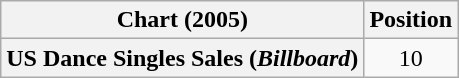<table class="wikitable plainrowheaders" style="text-align:center">
<tr>
<th>Chart (2005)</th>
<th>Position</th>
</tr>
<tr>
<th scope="row">US Dance Singles Sales (<em>Billboard</em>)</th>
<td>10</td>
</tr>
</table>
